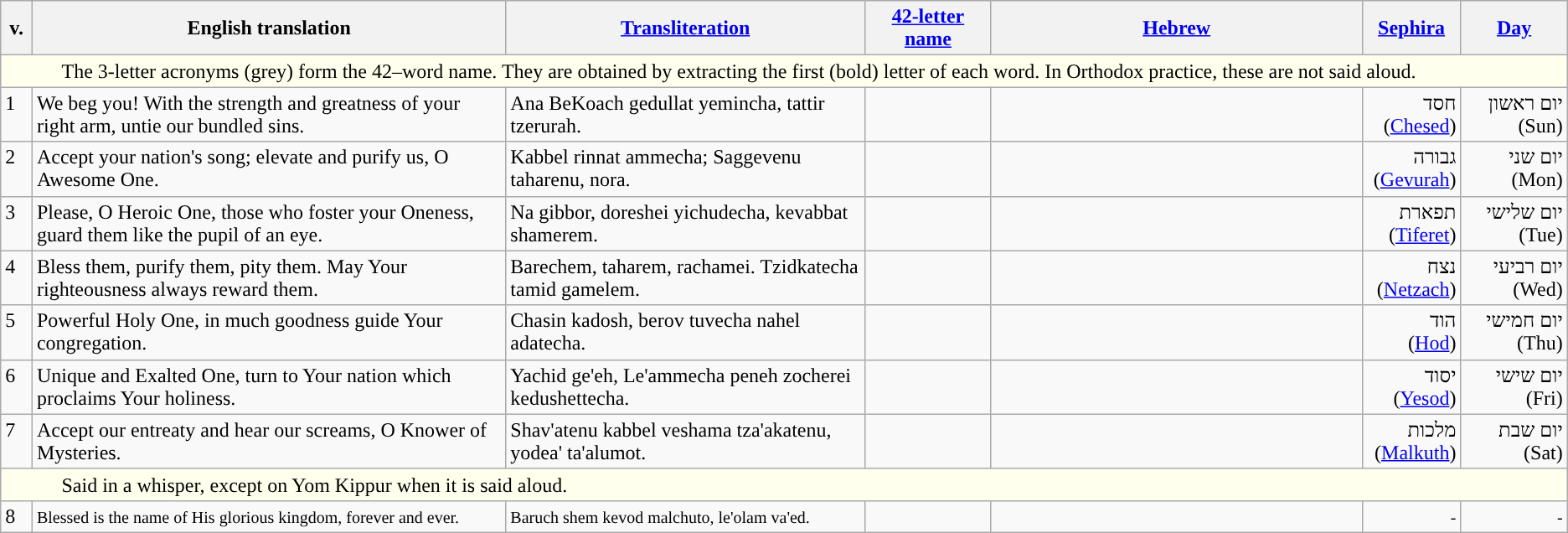<table class="wikitable" vertical-align:top;">
<tr>
<th style="width: 2%;">v.</th>
<th style="width: 30%;">English translation</th>
<th style="width: 22.75%;"><a href='#'>Transliteration</a></th>
<th style="width: 8%"><a href='#'>42-letter name</a></th>
<th style="width: 23.5%;"><a href='#'>Hebrew</a></th>
<th style="width: 6.25%;"><a href='#'>Sephira</a></th>
<th style="width: 6.75%;"><a href='#'>Day</a></th>
</tr>
<tr style="background:#ffe; vertical-align:top;">
<td Colspan=7 style="padding-left: 3em">The 3-letter acronyms (grey) form the 42–word name. They are obtained by extracting the first (bold) letter of each word. In Orthodox practice, these are not said aloud.</td>
</tr>
<tr style="vertical-align:top;">
<td>1</td>
<td>We beg you! With the strength and greatness of your right arm, untie our bundled sins.</td>
<td>Ana BeKoach gedullat yemincha, tattir tzerurah.</td>
<td style="text-align: right; color: gray;"></td>
<td style="text-align: right;"></td>
<td style="text-align: right;">חסד<br>(<a href='#'>Chesed</a>)</td>
<td style="text-align: right;">יום ראשון<br>(Sun)</td>
</tr>
<tr style="vertical-align:top;">
<td>2</td>
<td>Accept your nation's song; elevate and purify us, O Awesome One.</td>
<td>Kabbel rinnat ammecha; Saggevenu taharenu, nora.</td>
<td style="text-align: right;  color: gray;"></td>
<td style="text-align: right;"></td>
<td style="text-align: right;">גבורה<br>(<a href='#'>Gevurah</a>)</td>
<td style="text-align: right;">יום שני<br>(Mon)</td>
</tr>
<tr style="vertical-align:top;">
<td>3</td>
<td>Please, O Heroic One, those who foster your Oneness, guard them like the pupil of an eye.</td>
<td>Na gibbor, doreshei yichudecha, kevabbat shamerem.</td>
<td style="text-align: right; color: grey;"></td>
<td style="text-align: right;"></td>
<td style="text-align: right;">תפארת<br>(<a href='#'>Tiferet</a>)</td>
<td style="text-align: right;">יום שלישי<br>(Tue)</td>
</tr>
<tr style="vertical-align:top;">
<td>4</td>
<td>Bless them, purify them, pity them. May Your righteousness always reward them.</td>
<td>Barechem, taharem, rachamei. Tzidkatecha tamid gamelem.</td>
<td style="text-align: right; color: grey;"></td>
<td style="text-align: right;"></td>
<td style="text-align: right;">נצח<br>(<a href='#'>Netzach</a>)</td>
<td style="text-align: right;">יום רביעי<br>(Wed)</td>
</tr>
<tr style=vertical-align:top;">
<td>5</td>
<td>Powerful Holy One, in much goodness guide Your congregation.</td>
<td>Chasin kadosh, berov tuvecha nahel adatecha.</td>
<td style="text-align: right; color: grey;"></td>
<td style="text-align: right;"></td>
<td style="text-align: right;">הוד<br>(<a href='#'>Hod</a>)</td>
<td style="text-align: right;">יום חמישי<br>(Thu)</td>
</tr>
<tr style="vertical-align:top;">
<td>6</td>
<td>Unique and Exalted One, turn to Your nation which proclaims Your holiness.</td>
<td>Yachid ge'eh, Le'ammecha peneh zocherei kedushettecha.</td>
<td style="text-align: right; color: grey;"></td>
<td style="text-align: right;"></td>
<td style="text-align: right;">יסוד<br>(<a href='#'>Yesod</a>)</td>
<td style="text-align: right;">יום שישי<br>(Fri)</td>
</tr>
<tr style="vertical-align:top;">
<td>7</td>
<td>Accept our entreaty and hear our screams, O Knower of Mysteries.</td>
<td>Shav'atenu kabbel veshama tza'akatenu, yodea' ta'alumot.</td>
<td style="text-align: right; color: grey;"></td>
<td style="text-align: right;"></td>
<td style="text-align: right;">מלכות<br>(<a href='#'>Malkuth</a>)</td>
<td style="text-align: right;">יום שבת<br>(Sat)</td>
</tr>
<tr style="background:#ffe; vertical-align:top;">
<td Colspan=7 style="padding-left: 3em">Said in a whisper, except on Yom Kippur when it is said aloud.</td>
</tr>
<tr style="vertical-align:top;">
<td>8</td>
<td><small>Blessed is the name of His glorious kingdom, forever and ever.</small></td>
<td><small>Baruch shem kevod malchuto, le'olam va'ed.</small></td>
<td style="text-align: right;"><small></small></td>
<td style="text-align: right;"></td>
<td style="text-align: right;"><small>-</small></td>
<td style="text-align: right;"><small>-</small></td>
</tr>
</table>
